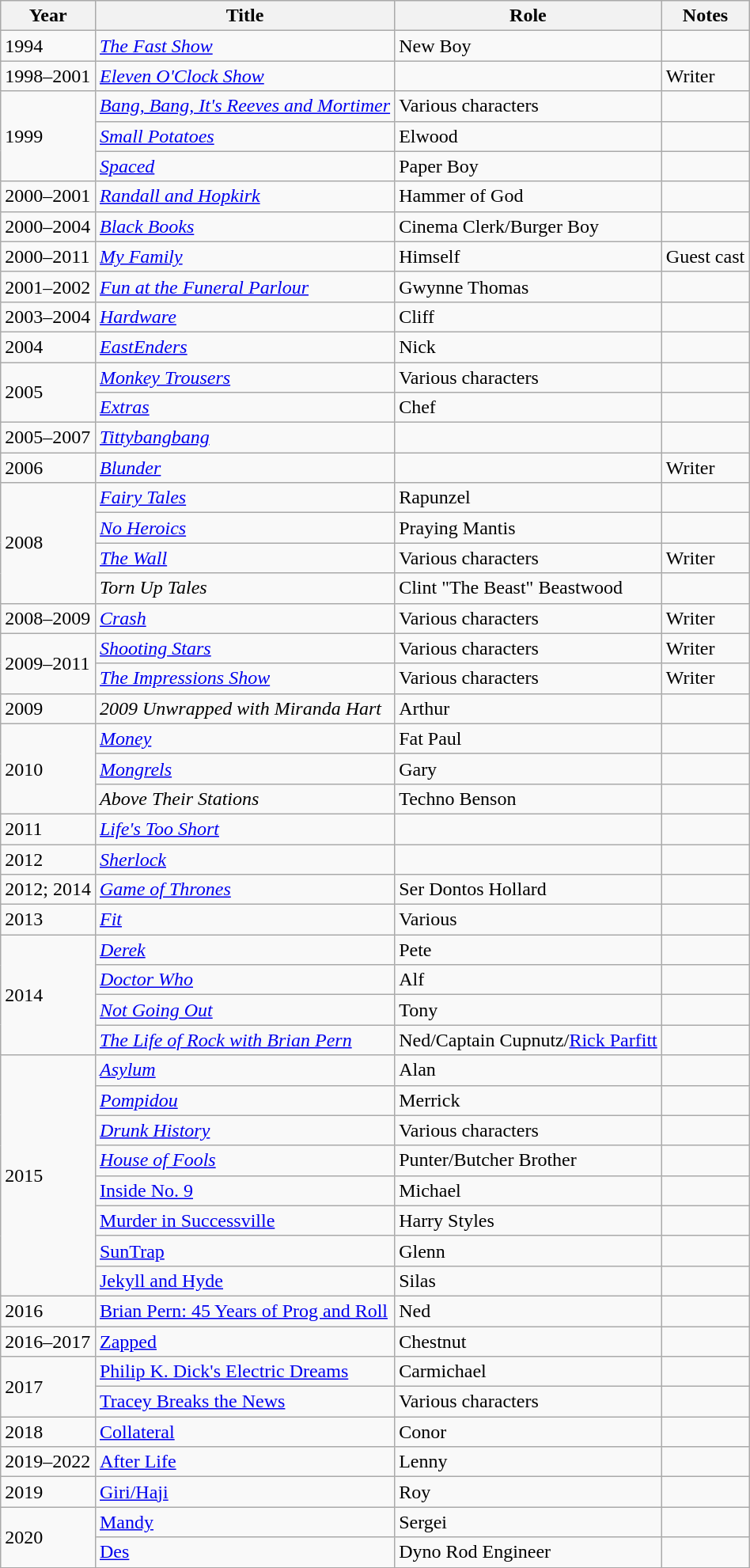<table class="wikitable sortable plainrowheaders">
<tr>
<th>Year</th>
<th>Title</th>
<th>Role</th>
<th class="unsortable">Notes</th>
</tr>
<tr>
<td>1994</td>
<td><em><a href='#'>The Fast Show</a></em></td>
<td>New Boy</td>
<td></td>
</tr>
<tr>
<td>1998–2001</td>
<td><em><a href='#'>Eleven O'Clock Show</a></em></td>
<td></td>
<td>Writer</td>
</tr>
<tr>
<td rowspan="3">1999</td>
<td><em><a href='#'>Bang, Bang, It's Reeves and Mortimer</a></em></td>
<td>Various characters</td>
</tr>
<tr>
<td><em><a href='#'>Small Potatoes</a></em></td>
<td>Elwood</td>
<td></td>
</tr>
<tr>
<td><em><a href='#'>Spaced</a></em></td>
<td>Paper Boy</td>
</tr>
<tr>
<td>2000–2001</td>
<td><em><a href='#'>Randall and Hopkirk</a></em></td>
<td>Hammer of God</td>
<td></td>
</tr>
<tr>
<td>2000–2004</td>
<td><em><a href='#'>Black Books</a></em></td>
<td>Cinema Clerk/Burger Boy</td>
<td></td>
</tr>
<tr>
<td>2000–2011</td>
<td><em><a href='#'>My Family</a></em></td>
<td>Himself</td>
<td>Guest cast</td>
</tr>
<tr>
<td>2001–2002</td>
<td><em><a href='#'>Fun at the Funeral Parlour</a></em></td>
<td>Gwynne Thomas</td>
<td></td>
</tr>
<tr>
<td>2003–2004</td>
<td><em><a href='#'>Hardware</a></em></td>
<td>Cliff</td>
<td></td>
</tr>
<tr>
<td>2004</td>
<td><em><a href='#'>EastEnders</a></em></td>
<td>Nick</td>
<td></td>
</tr>
<tr>
<td rowspan="2">2005</td>
<td><em><a href='#'>Monkey Trousers</a></em></td>
<td>Various characters</td>
<td></td>
</tr>
<tr>
<td><em><a href='#'>Extras</a></em></td>
<td>Chef</td>
<td></td>
</tr>
<tr>
<td>2005–2007</td>
<td><em><a href='#'>Tittybangbang</a></em></td>
<td></td>
</tr>
<tr>
<td>2006</td>
<td><em><a href='#'>Blunder</a></em></td>
<td></td>
<td>Writer</td>
</tr>
<tr>
<td rowspan="4">2008</td>
<td><em><a href='#'>Fairy Tales</a></em></td>
<td>Rapunzel</td>
<td></td>
</tr>
<tr>
<td><em><a href='#'>No Heroics</a></em></td>
<td>Praying Mantis</td>
</tr>
<tr>
<td><em><a href='#'>The Wall</a></em></td>
<td>Various characters</td>
<td>Writer</td>
</tr>
<tr>
<td><em>Torn Up Tales</em></td>
<td>Clint "The Beast" Beastwood</td>
<td></td>
</tr>
<tr>
<td>2008–2009</td>
<td><em><a href='#'>Crash</a></em></td>
<td>Various characters</td>
<td>Writer</td>
</tr>
<tr>
<td rowspan="2">2009–2011</td>
<td><em><a href='#'>Shooting Stars</a></em></td>
<td>Various characters</td>
<td>Writer</td>
</tr>
<tr>
<td><em><a href='#'>The Impressions Show</a></em></td>
<td>Various characters</td>
<td>Writer</td>
</tr>
<tr>
<td>2009</td>
<td><em>2009 Unwrapped with Miranda Hart</em></td>
<td>Arthur</td>
<td></td>
</tr>
<tr>
<td rowspan="3">2010</td>
<td><em><a href='#'>Money</a></em></td>
<td>Fat Paul</td>
<td></td>
</tr>
<tr>
<td><em><a href='#'>Mongrels</a></em></td>
<td>Gary</td>
<td></td>
</tr>
<tr>
<td><em>Above Their Stations</em></td>
<td>Techno Benson</td>
<td></td>
</tr>
<tr>
<td>2011</td>
<td><em><a href='#'>Life's Too Short</a></em></td>
<td></td>
<td></td>
</tr>
<tr>
<td>2012</td>
<td><em><a href='#'>Sherlock</a></em></td>
<td></td>
<td></td>
</tr>
<tr>
<td>2012; 2014</td>
<td><em><a href='#'>Game of Thrones</a></em></td>
<td>Ser Dontos Hollard</td>
<td></td>
</tr>
<tr>
<td>2013</td>
<td><em><a href='#'>Fit</a></em></td>
<td>Various</td>
<td></td>
</tr>
<tr>
<td rowspan="4">2014</td>
<td><em><a href='#'>Derek</a></em></td>
<td>Pete</td>
<td></td>
</tr>
<tr>
<td><em><a href='#'>Doctor Who</a></em></td>
<td>Alf</td>
<td></td>
</tr>
<tr>
<td><em><a href='#'>Not Going Out</a></em></td>
<td>Tony</td>
<td></td>
</tr>
<tr>
<td><em><a href='#'>The Life of Rock with Brian Pern</a></em></td>
<td>Ned/Captain Cupnutz/<a href='#'>Rick Parfitt</a></td>
<td></td>
</tr>
<tr>
<td rowspan="8">2015</td>
<td><em><a href='#'>Asylum</a></em></td>
<td>Alan</td>
<td></td>
</tr>
<tr>
<td><em><a href='#'>Pompidou</a></em></td>
<td>Merrick</td>
<td></td>
</tr>
<tr>
<td><em><a href='#'>Drunk History</a></em></td>
<td>Various characters</td>
<td></td>
</tr>
<tr>
<td><em><a href='#'>House of Fools</a></td>
<td>Punter/Butcher Brother</td>
<td></td>
</tr>
<tr>
<td></em><a href='#'>Inside No. 9</a><em></td>
<td>Michael</td>
<td></td>
</tr>
<tr>
<td></em><a href='#'>Murder in Successville</a><em></td>
<td>Harry Styles</td>
<td></td>
</tr>
<tr>
<td></em><a href='#'>SunTrap</a><em></td>
<td>Glenn</td>
<td></td>
</tr>
<tr>
<td></em><a href='#'>Jekyll and Hyde</a><em></td>
<td>Silas</td>
<td></td>
</tr>
<tr>
<td>2016</td>
<td></em><a href='#'>Brian Pern: 45 Years of Prog and Roll</a><em></td>
<td>Ned</td>
<td></td>
</tr>
<tr>
<td>2016–2017</td>
<td><a href='#'>Zapped</a></td>
<td>Chestnut</td>
<td></td>
</tr>
<tr>
<td rowspan="2">2017</td>
<td></em><a href='#'>Philip K. Dick's Electric Dreams</a><em></td>
<td>Carmichael</td>
<td></td>
</tr>
<tr>
<td></em><a href='#'>Tracey Breaks the News</a><em></td>
<td>Various characters</td>
<td></td>
</tr>
<tr>
<td>2018</td>
<td></em><a href='#'>Collateral</a><em></td>
<td>Conor</td>
<td></td>
</tr>
<tr>
<td>2019–2022</td>
<td></em><a href='#'>After Life</a><em></td>
<td>Lenny</td>
<td></td>
</tr>
<tr>
<td>2019</td>
<td></em><a href='#'>Giri/Haji</a><em></td>
<td>Roy</td>
<td></td>
</tr>
<tr>
<td rowspan="2">2020</td>
<td></em><a href='#'>Mandy</a><em></td>
<td>Sergei</td>
<td></td>
</tr>
<tr>
<td></em><a href='#'>Des</a><em></td>
<td>Dyno Rod Engineer</td>
<td></td>
</tr>
<tr>
</tr>
</table>
